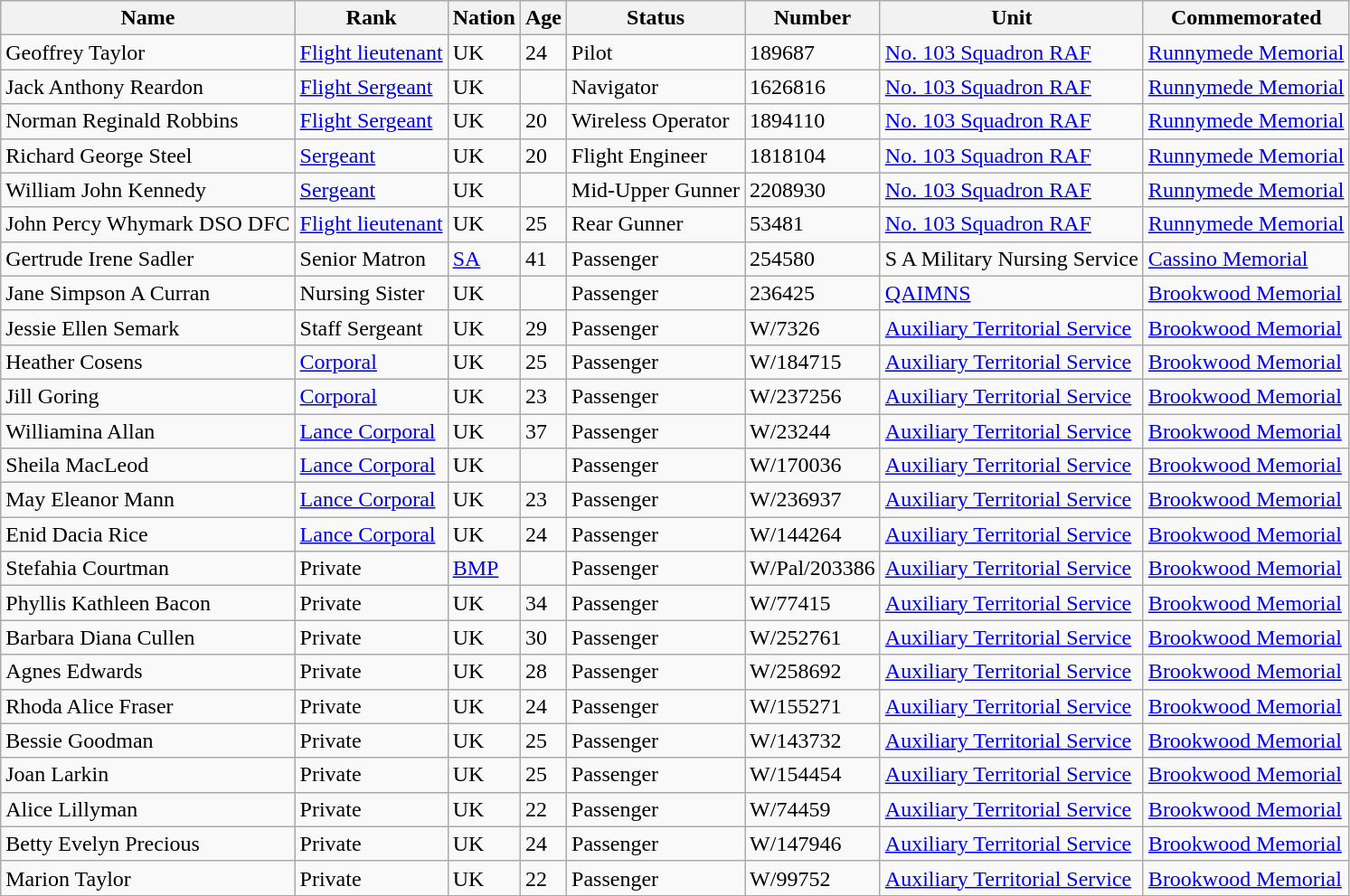<table class="wikitable sortable">
<tr>
<th>Name</th>
<th>Rank</th>
<th>Nation</th>
<th>Age</th>
<th>Status</th>
<th>Number</th>
<th>Unit</th>
<th>Commemorated</th>
</tr>
<tr>
<td>Geoffrey Taylor</td>
<td><a href='#'>Flight lieutenant</a></td>
<td> UK</td>
<td>24</td>
<td>Pilot</td>
<td>189687</td>
<td><a href='#'>No. 103 Squadron RAF</a></td>
<td><a href='#'>Runnymede Memorial</a></td>
</tr>
<tr>
<td>Jack Anthony Reardon</td>
<td><a href='#'>Flight Sergeant</a></td>
<td> UK</td>
<td></td>
<td>Navigator</td>
<td>1626816</td>
<td><a href='#'>No. 103 Squadron RAF</a></td>
<td><a href='#'>Runnymede Memorial</a></td>
</tr>
<tr>
<td>Norman Reginald Robbins</td>
<td><a href='#'>Flight Sergeant</a></td>
<td> UK</td>
<td>20</td>
<td>Wireless Operator</td>
<td>1894110</td>
<td><a href='#'>No. 103 Squadron RAF</a></td>
<td><a href='#'>Runnymede Memorial</a></td>
</tr>
<tr>
<td>Richard George Steel</td>
<td><a href='#'>Sergeant</a></td>
<td> UK</td>
<td>20</td>
<td>Flight Engineer</td>
<td>1818104</td>
<td><a href='#'>No. 103 Squadron RAF</a></td>
<td><a href='#'>Runnymede Memorial</a></td>
</tr>
<tr>
<td>William John Kennedy</td>
<td><a href='#'>Sergeant</a></td>
<td> UK</td>
<td></td>
<td>Mid-Upper Gunner</td>
<td>2208930</td>
<td><a href='#'>No. 103 Squadron RAF</a></td>
<td><a href='#'>Runnymede Memorial</a></td>
</tr>
<tr>
<td>John Percy Whymark DSO DFC</td>
<td><a href='#'>Flight lieutenant</a></td>
<td> UK</td>
<td>25</td>
<td>Rear Gunner</td>
<td>53481</td>
<td><a href='#'>No. 103 Squadron RAF</a></td>
<td><a href='#'>Runnymede Memorial</a></td>
</tr>
<tr>
<td>Gertrude Irene Sadler</td>
<td>Senior Matron</td>
<td> <a href='#'>SA</a></td>
<td>41</td>
<td>Passenger</td>
<td>254580</td>
<td>S A Military Nursing Service</td>
<td><a href='#'>Cassino Memorial</a></td>
</tr>
<tr>
<td>Jane Simpson A Curran</td>
<td>Nursing Sister</td>
<td> UK</td>
<td></td>
<td>Passenger</td>
<td>236425</td>
<td><a href='#'>QAIMNS</a></td>
<td><a href='#'>Brookwood Memorial</a></td>
</tr>
<tr>
<td>Jessie Ellen Semark</td>
<td>Staff Sergeant</td>
<td> UK</td>
<td>29</td>
<td>Passenger</td>
<td>W/7326</td>
<td><a href='#'>Auxiliary Territorial Service</a></td>
<td><a href='#'>Brookwood Memorial</a></td>
</tr>
<tr>
<td>Heather Cosens</td>
<td><a href='#'>Corporal</a></td>
<td> UK</td>
<td>25</td>
<td>Passenger</td>
<td>W/184715</td>
<td><a href='#'>Auxiliary Territorial Service</a></td>
<td><a href='#'>Brookwood Memorial</a></td>
</tr>
<tr>
<td>Jill Goring</td>
<td><a href='#'>Corporal</a></td>
<td> UK</td>
<td>23</td>
<td>Passenger</td>
<td>W/237256</td>
<td><a href='#'>Auxiliary Territorial Service</a></td>
<td><a href='#'>Brookwood Memorial</a></td>
</tr>
<tr>
<td>Williamina Allan</td>
<td><a href='#'>Lance Corporal</a></td>
<td> UK</td>
<td>37</td>
<td>Passenger</td>
<td>W/23244</td>
<td><a href='#'>Auxiliary Territorial Service</a></td>
<td><a href='#'>Brookwood Memorial</a></td>
</tr>
<tr>
<td>Sheila MacLeod</td>
<td><a href='#'>Lance Corporal</a></td>
<td> UK</td>
<td></td>
<td>Passenger</td>
<td>W/170036</td>
<td><a href='#'>Auxiliary Territorial Service</a></td>
<td><a href='#'>Brookwood Memorial</a></td>
</tr>
<tr>
<td>May Eleanor Mann</td>
<td><a href='#'>Lance Corporal</a></td>
<td> UK</td>
<td>23</td>
<td>Passenger</td>
<td>W/236937</td>
<td><a href='#'>Auxiliary Territorial Service</a></td>
<td><a href='#'>Brookwood Memorial</a></td>
</tr>
<tr>
<td>Enid Dacia Rice</td>
<td><a href='#'>Lance Corporal</a></td>
<td> UK</td>
<td>24</td>
<td>Passenger</td>
<td>W/144264</td>
<td><a href='#'>Auxiliary Territorial Service</a></td>
<td><a href='#'>Brookwood Memorial</a></td>
</tr>
<tr>
<td>Stefahia Courtman</td>
<td>Private</td>
<td> <a href='#'>BMP</a></td>
<td></td>
<td>Passenger</td>
<td>W/Pal/203386</td>
<td><a href='#'>Auxiliary Territorial Service</a></td>
<td><a href='#'>Brookwood Memorial</a></td>
</tr>
<tr>
<td>Phyllis Kathleen Bacon</td>
<td>Private</td>
<td> UK</td>
<td>34</td>
<td>Passenger</td>
<td>W/77415</td>
<td><a href='#'>Auxiliary Territorial Service</a></td>
<td><a href='#'>Brookwood Memorial</a></td>
</tr>
<tr>
<td>Barbara Diana Cullen</td>
<td>Private</td>
<td> UK</td>
<td>30</td>
<td>Passenger</td>
<td>W/252761</td>
<td><a href='#'>Auxiliary Territorial Service</a></td>
<td><a href='#'>Brookwood Memorial</a></td>
</tr>
<tr>
<td>Agnes Edwards</td>
<td>Private</td>
<td> UK</td>
<td>28</td>
<td>Passenger</td>
<td>W/258692</td>
<td><a href='#'>Auxiliary Territorial Service</a></td>
<td><a href='#'>Brookwood Memorial</a></td>
</tr>
<tr>
<td>Rhoda Alice Fraser</td>
<td>Private</td>
<td> UK</td>
<td>24</td>
<td>Passenger</td>
<td>W/155271</td>
<td><a href='#'>Auxiliary Territorial Service</a></td>
<td><a href='#'>Brookwood Memorial</a></td>
</tr>
<tr>
<td>Bessie Goodman</td>
<td>Private</td>
<td> UK</td>
<td>25</td>
<td>Passenger</td>
<td>W/143732</td>
<td><a href='#'>Auxiliary Territorial Service</a></td>
<td><a href='#'>Brookwood Memorial</a></td>
</tr>
<tr>
<td>Joan Larkin</td>
<td>Private</td>
<td> UK</td>
<td>25</td>
<td>Passenger</td>
<td>W/154454</td>
<td><a href='#'>Auxiliary Territorial Service</a></td>
<td><a href='#'>Brookwood Memorial</a></td>
</tr>
<tr>
<td>Alice Lillyman</td>
<td>Private</td>
<td> UK</td>
<td>22</td>
<td>Passenger</td>
<td>W/74459</td>
<td><a href='#'>Auxiliary Territorial Service</a></td>
<td><a href='#'>Brookwood Memorial</a></td>
</tr>
<tr>
<td>Betty Evelyn Precious</td>
<td>Private</td>
<td> UK</td>
<td>24</td>
<td>Passenger</td>
<td>W/147946</td>
<td><a href='#'>Auxiliary Territorial Service</a></td>
<td><a href='#'>Brookwood Memorial</a></td>
</tr>
<tr>
<td>Marion Taylor</td>
<td>Private</td>
<td> UK</td>
<td>22</td>
<td>Passenger</td>
<td>W/99752</td>
<td><a href='#'>Auxiliary Territorial Service</a></td>
<td><a href='#'>Brookwood Memorial</a></td>
</tr>
<tr>
</tr>
</table>
